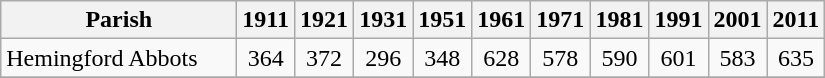<table class="wikitable" style="text-align:center;">
<tr>
<th width="150">Parish<br></th>
<th width="30">1911<br></th>
<th width="30">1921<br></th>
<th width="30">1931<br></th>
<th width="30">1951<br></th>
<th width="30">1961<br></th>
<th width="30">1971<br></th>
<th width="30">1981<br></th>
<th width="30">1991<br></th>
<th width="30">2001<br></th>
<th width="30">2011 <br></th>
</tr>
<tr>
<td align=left>Hemingford Abbots</td>
<td align="center">364</td>
<td align="center">372</td>
<td align="center">296</td>
<td align="center">348</td>
<td align="center">628</td>
<td align="center">578</td>
<td align="center">590</td>
<td align="center">601</td>
<td align="center">583</td>
<td align="center">635</td>
</tr>
<tr>
</tr>
</table>
